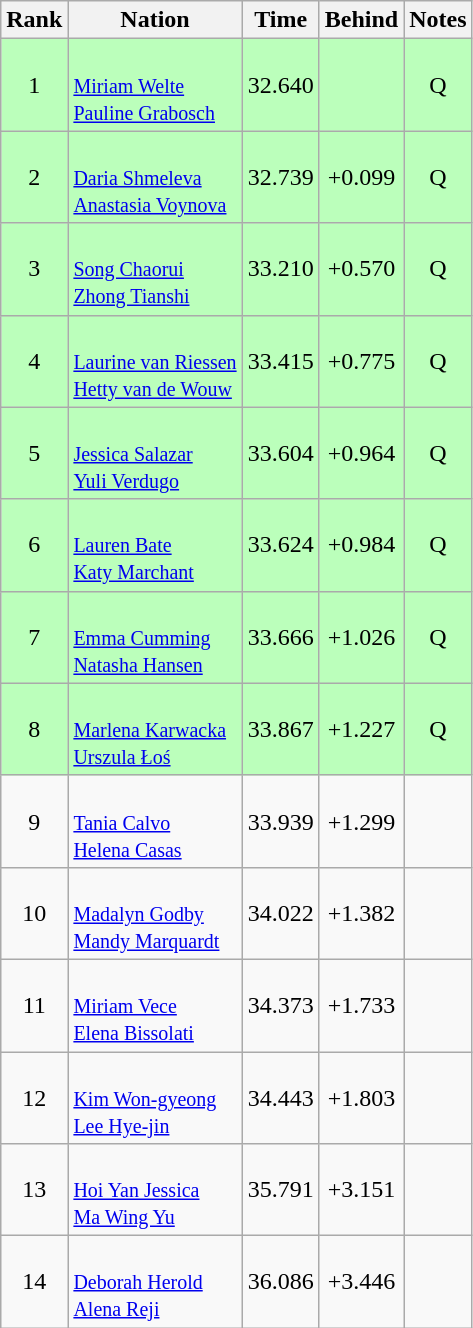<table class="wikitable sortable" style="text-align:center">
<tr>
<th>Rank</th>
<th>Nation</th>
<th>Time</th>
<th>Behind</th>
<th>Notes</th>
</tr>
<tr bgcolor=bbffbb>
<td>1</td>
<td align="left"><br><small><a href='#'>Miriam Welte</a><br><a href='#'>Pauline Grabosch</a></small></td>
<td>32.640</td>
<td></td>
<td>Q</td>
</tr>
<tr bgcolor=bbffbb>
<td>2</td>
<td align="left"><br><small><a href='#'>Daria Shmeleva</a><br><a href='#'>Anastasia Voynova</a> </small></td>
<td>32.739</td>
<td>+0.099</td>
<td>Q</td>
</tr>
<tr bgcolor=bbffbb>
<td>3</td>
<td align="left"><br><small><a href='#'>Song Chaorui</a><br><a href='#'>Zhong Tianshi</a></small></td>
<td>33.210</td>
<td>+0.570</td>
<td>Q</td>
</tr>
<tr bgcolor=bbffbb>
<td>4</td>
<td align="left"><br><small><a href='#'>Laurine van Riessen</a><br><a href='#'>Hetty van de Wouw</a></small></td>
<td>33.415</td>
<td>+0.775</td>
<td>Q</td>
</tr>
<tr bgcolor=bbffbb>
<td>5</td>
<td align="left"><br><small><a href='#'>Jessica Salazar</a><br><a href='#'>Yuli Verdugo</a> </small></td>
<td>33.604</td>
<td>+0.964</td>
<td>Q</td>
</tr>
<tr bgcolor=bbffbb>
<td>6</td>
<td align="left"><br><small><a href='#'>Lauren Bate</a><br><a href='#'>Katy Marchant</a></small></td>
<td>33.624</td>
<td>+0.984</td>
<td>Q</td>
</tr>
<tr bgcolor=bbffbb>
<td>7</td>
<td align="left"><br><small><a href='#'>Emma Cumming</a><br><a href='#'>Natasha Hansen</a> </small></td>
<td>33.666</td>
<td>+1.026</td>
<td>Q</td>
</tr>
<tr bgcolor=bbffbb>
<td>8</td>
<td align="left"><br><small><a href='#'>Marlena Karwacka</a><br><a href='#'>Urszula Łoś</a> </small></td>
<td>33.867</td>
<td>+1.227</td>
<td>Q</td>
</tr>
<tr>
<td>9</td>
<td align="left"><br><small><a href='#'>Tania Calvo</a><br><a href='#'>Helena Casas</a></small></td>
<td>33.939</td>
<td>+1.299</td>
<td></td>
</tr>
<tr>
<td>10</td>
<td align="left"><br><small><a href='#'>Madalyn Godby</a><br><a href='#'>Mandy Marquardt</a> </small></td>
<td>34.022</td>
<td>+1.382</td>
<td></td>
</tr>
<tr>
<td>11</td>
<td align="left"><br><small><a href='#'>Miriam Vece</a><br><a href='#'>Elena Bissolati</a> </small></td>
<td>34.373</td>
<td>+1.733</td>
<td></td>
</tr>
<tr>
<td>12</td>
<td align=left><br><small><a href='#'>Kim Won-gyeong</a><br><a href='#'>Lee Hye-jin</a> </small></td>
<td>34.443</td>
<td>+1.803</td>
<td></td>
</tr>
<tr>
<td>13</td>
<td align="left"><br><small><a href='#'>Hoi Yan Jessica</a><br><a href='#'>Ma Wing Yu</a> </small></td>
<td>35.791</td>
<td>+3.151</td>
<td></td>
</tr>
<tr>
<td>14</td>
<td align="left"><br><small><a href='#'>Deborah Herold</a><br><a href='#'>Alena Reji</a></small></td>
<td>36.086</td>
<td>+3.446</td>
<td></td>
</tr>
</table>
